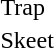<table>
<tr>
<td>Trap</td>
<td></td>
<td></td>
<td></td>
</tr>
<tr>
<td>Skeet</td>
<td></td>
<td></td>
<td></td>
</tr>
</table>
